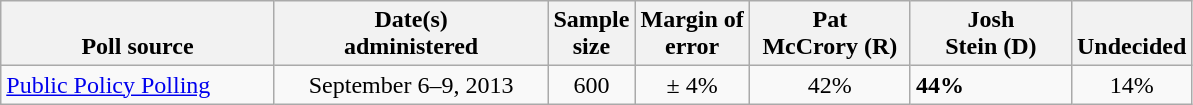<table class="wikitable">
<tr valign= bottom>
<th style="width:175px;">Poll source</th>
<th style="width:175px;">Date(s)<br>administered</th>
<th class=small>Sample<br>size</th>
<th class=small>Margin of<br>error</th>
<th style="width:100px;">Pat<br>McCrory (R)</th>
<th style="width:100px;">Josh<br>Stein (D)</th>
<th>Undecided</th>
</tr>
<tr>
<td><a href='#'>Public Policy Polling</a></td>
<td align=center>September 6–9, 2013</td>
<td align=center>600</td>
<td align=center>± 4%</td>
<td align=center>42%</td>
<td><strong>44%</strong></td>
<td align=center>14%</td>
</tr>
</table>
